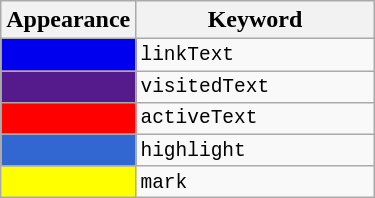<table class="wikitable" | style="width: 250px; max-width: 100%;">
<tr>
<th style="width: 20px">Appearance</th>
<th>Keyword</th>
</tr>
<tr>
<td style="background:linkText"></td>
<td style="font-family: monospace;">linkText</td>
</tr>
<tr>
<td style="background:visitedText"></td>
<td style="font-family: monospace;">visitedText</td>
</tr>
<tr>
<td style="background:activeText"></td>
<td style="font-family: monospace;">activeText</td>
</tr>
<tr>
<td style="background:highlight"></td>
<td style="font-family: monospace;">highlight</td>
</tr>
<tr>
<td style="background:mark"></td>
<td style="font-family: monospace;">mark</td>
</tr>
</table>
